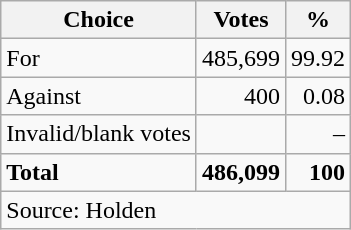<table class=wikitable style=text-align:right>
<tr>
<th>Choice</th>
<th>Votes</th>
<th>%</th>
</tr>
<tr>
<td align=left>For</td>
<td>485,699</td>
<td>99.92</td>
</tr>
<tr>
<td align=left>Against</td>
<td>400</td>
<td>0.08</td>
</tr>
<tr>
<td align=left>Invalid/blank votes</td>
<td></td>
<td>–</td>
</tr>
<tr>
<td align=left><strong>Total</strong></td>
<td><strong>486,099</strong></td>
<td><strong>100</strong></td>
</tr>
<tr>
<td align=left colspan=3>Source: Holden</td>
</tr>
</table>
